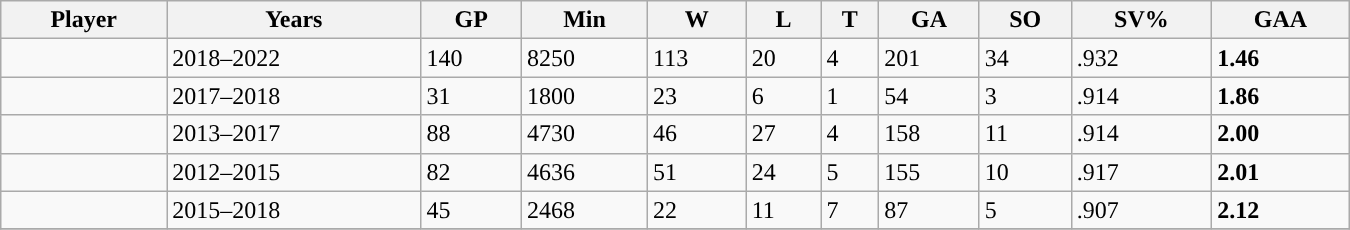<table class="wikitable sortable" width = 900>
<tr>
<th>Player</th>
<th>Years</th>
<th>GP</th>
<th>Min</th>
<th>W</th>
<th>L</th>
<th>T</th>
<th>GA</th>
<th>SO</th>
<th>SV%</th>
<th>GAA</th>
</tr>
<tr>
<td></td>
<td>2018–2022</td>
<td>140</td>
<td>8250</td>
<td>113</td>
<td>20</td>
<td>4</td>
<td>201</td>
<td>34</td>
<td>.932</td>
<td><strong>1.46</strong></td>
</tr>
<tr>
<td></td>
<td>2017–2018</td>
<td>31</td>
<td>1800</td>
<td>23</td>
<td>6</td>
<td>1</td>
<td>54</td>
<td>3</td>
<td>.914</td>
<td><strong>1.86</strong></td>
</tr>
<tr>
<td></td>
<td>2013–2017</td>
<td>88</td>
<td>4730</td>
<td>46</td>
<td>27</td>
<td>4</td>
<td>158</td>
<td>11</td>
<td>.914</td>
<td><strong>2.00</strong></td>
</tr>
<tr>
<td></td>
<td>2012–2015</td>
<td>82</td>
<td>4636</td>
<td>51</td>
<td>24</td>
<td>5</td>
<td>155</td>
<td>10</td>
<td>.917</td>
<td><strong>2.01</strong></td>
</tr>
<tr>
<td></td>
<td>2015–2018</td>
<td>45</td>
<td>2468</td>
<td>22</td>
<td>11</td>
<td>7</td>
<td>87</td>
<td>5</td>
<td>.907</td>
<td><strong>2.12</strong></td>
</tr>
<tr>
</tr>
</table>
